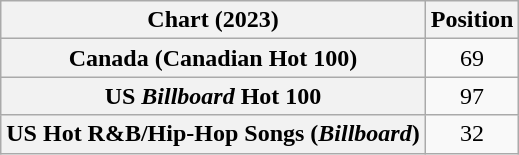<table class="wikitable sortable plainrowheaders" style="text-align:center">
<tr>
<th scope="col">Chart (2023)</th>
<th scope="col">Position</th>
</tr>
<tr>
<th scope="row">Canada (Canadian Hot 100)</th>
<td>69</td>
</tr>
<tr>
<th scope="row">US <em>Billboard</em> Hot 100</th>
<td>97</td>
</tr>
<tr>
<th scope="row">US Hot R&B/Hip-Hop Songs (<em>Billboard</em>)</th>
<td>32</td>
</tr>
</table>
